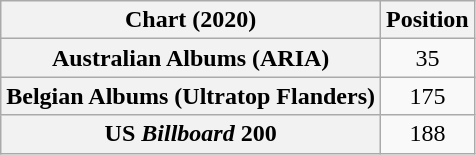<table class="wikitable sortable plainrowheaders" style="text-align:center">
<tr>
<th scope="col">Chart (2020)</th>
<th scope="col">Position</th>
</tr>
<tr>
<th scope="row">Australian Albums (ARIA)</th>
<td>35</td>
</tr>
<tr>
<th scope="row">Belgian Albums (Ultratop Flanders)</th>
<td>175</td>
</tr>
<tr>
<th scope="row">US <em>Billboard</em> 200</th>
<td>188</td>
</tr>
</table>
